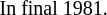<table align="left">
<tr ---->
<td></td>
</tr>
<tr --->
<td><div><br><small>In final 1981.</small>
</div></td>
</tr>
</table>
